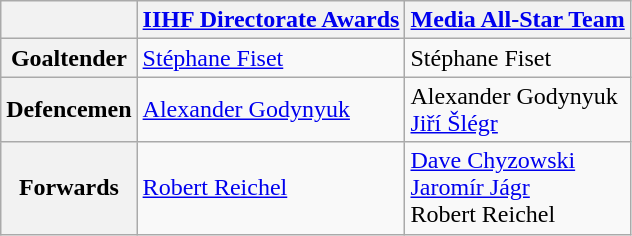<table class="wikitable">
<tr>
<th></th>
<th><a href='#'>IIHF Directorate Awards</a></th>
<th><a href='#'>Media All-Star Team</a></th>
</tr>
<tr>
<th>Goaltender</th>
<td> <a href='#'>Stéphane Fiset</a></td>
<td> Stéphane Fiset</td>
</tr>
<tr>
<th>Defencemen</th>
<td> <a href='#'>Alexander Godynyuk</a></td>
<td> Alexander Godynyuk<br> <a href='#'>Jiří Šlégr</a></td>
</tr>
<tr>
<th>Forwards</th>
<td> <a href='#'>Robert Reichel</a></td>
<td> <a href='#'>Dave Chyzowski</a><br> <a href='#'>Jaromír Jágr</a><br> Robert Reichel</td>
</tr>
</table>
